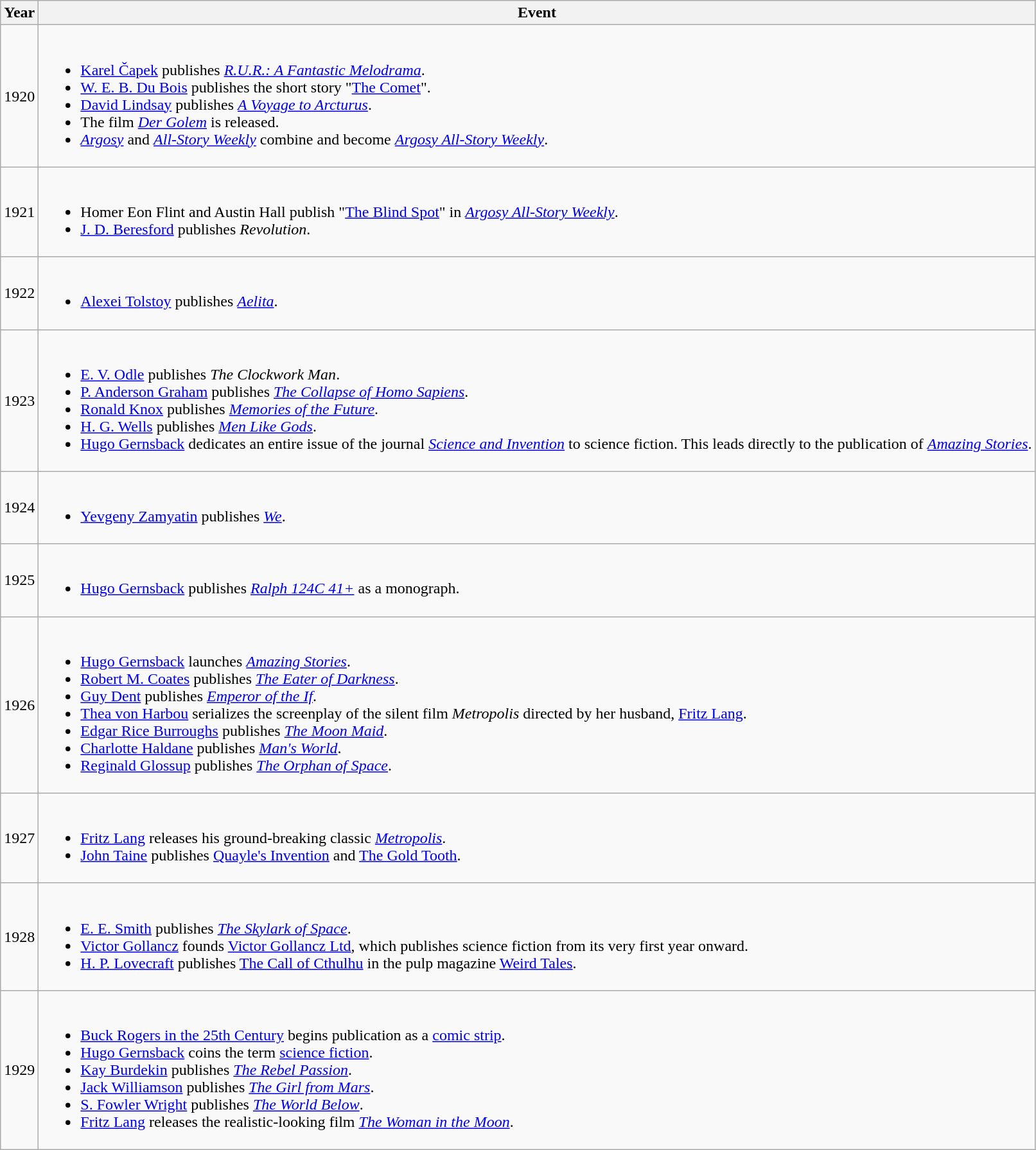<table class="wikitable">
<tr>
<th scope="col">Year</th>
<th scope="col">Event</th>
</tr>
<tr>
<td>1920</td>
<td><br><ul><li><a href='#'>Karel Čapek</a> publishes <em><a href='#'>R.U.R.: A Fantastic Melodrama</a></em>.</li><li><a href='#'>W. E. B. Du Bois</a> publishes the short story "<a href='#'>The Comet</a>".</li><li><a href='#'>David Lindsay</a> publishes <em><a href='#'>A Voyage to Arcturus</a></em>.</li><li>The film <em><a href='#'>Der Golem</a></em> is released.</li><li><em><a href='#'>Argosy</a></em> and <em><a href='#'>All-Story Weekly</a></em> combine and become <em><a href='#'>Argosy All-Story Weekly</a></em>.</li></ul></td>
</tr>
<tr>
<td>1921</td>
<td><br><ul><li>Homer Eon Flint and Austin Hall publish "<a href='#'>The Blind Spot</a>" in <em><a href='#'>Argosy All-Story Weekly</a></em>.</li><li><a href='#'>J. D. Beresford</a> publishes <em>Revolution</em>.</li></ul></td>
</tr>
<tr>
<td>1922</td>
<td><br><ul><li><a href='#'>Alexei Tolstoy</a> publishes <em><a href='#'>Aelita</a></em>.</li></ul></td>
</tr>
<tr>
<td>1923</td>
<td><br><ul><li><a href='#'>E. V. Odle</a> publishes <em>The Clockwork Man</em>.</li><li><a href='#'>P. Anderson Graham</a> publishes <em><a href='#'>The Collapse of Homo Sapiens</a></em>.</li><li><a href='#'>Ronald Knox</a> publishes <em><a href='#'>Memories of the Future</a></em>.</li><li><a href='#'>H. G. Wells</a> publishes <em><a href='#'>Men Like Gods</a></em>.</li><li><a href='#'>Hugo Gernsback</a> dedicates an entire issue of the journal <em><a href='#'>Science and Invention</a></em> to science fiction. This leads directly to the publication of <em><a href='#'>Amazing Stories</a></em>.</li></ul></td>
</tr>
<tr>
<td>1924</td>
<td><br><ul><li><a href='#'>Yevgeny Zamyatin</a> publishes <em><a href='#'>We</a></em>.</li></ul></td>
</tr>
<tr>
<td>1925</td>
<td><br><ul><li><a href='#'>Hugo Gernsback</a> publishes <em><a href='#'>Ralph 124C 41+</a></em> as a monograph.</li></ul></td>
</tr>
<tr>
<td>1926</td>
<td><br><ul><li><a href='#'>Hugo Gernsback</a> launches <em><a href='#'>Amazing Stories</a></em>.</li><li><a href='#'>Robert M. Coates</a> publishes <em><a href='#'>The Eater of Darkness</a></em>.</li><li><a href='#'>Guy Dent</a> publishes <em><a href='#'>Emperor of the If</a></em>.</li><li><a href='#'>Thea von Harbou</a> serializes the screenplay of the silent film <em>Metropolis</em> directed by her husband, <a href='#'>Fritz Lang</a>.</li><li><a href='#'>Edgar Rice Burroughs</a> publishes <em><a href='#'>The Moon Maid</a></em>.</li><li><a href='#'>Charlotte Haldane</a> publishes <em><a href='#'>Man's World</a></em>.</li><li><a href='#'>Reginald Glossup</a> publishes <em><a href='#'>The Orphan of Space</a></em>.</li></ul></td>
</tr>
<tr>
<td>1927</td>
<td><br><ul><li><a href='#'>Fritz Lang</a> releases his ground-breaking classic <em><a href='#'>Metropolis</a></em>.</li><li><a href='#'>John Taine</a> publishes <a href='#'>Quayle's Invention</a> and <a href='#'>The Gold Tooth</a>.</li></ul></td>
</tr>
<tr>
<td>1928</td>
<td><br><ul><li><a href='#'>E. E. Smith</a> publishes <em><a href='#'>The Skylark of Space</a></em>.</li><li><a href='#'>Victor Gollancz</a> founds <a href='#'>Victor Gollancz Ltd</a>, which publishes science fiction from its very first year onward.</li><li><a href='#'>H. P. Lovecraft</a> publishes <a href='#'>The Call of Cthulhu</a> in the pulp magazine <a href='#'>Weird Tales</a>.</li></ul></td>
</tr>
<tr>
<td>1929</td>
<td><br><ul><li><a href='#'>Buck Rogers in the 25th Century</a> begins publication as a <a href='#'>comic strip</a>.</li><li><a href='#'>Hugo Gernsback</a> coins the term <a href='#'>science fiction</a>.</li><li><a href='#'>Kay Burdekin</a> publishes <em><a href='#'>The Rebel Passion</a></em>.</li><li><a href='#'>Jack Williamson</a> publishes <em><a href='#'>The Girl from Mars</a></em>.</li><li><a href='#'>S. Fowler Wright</a> publishes <em><a href='#'>The World Below</a></em>.</li><li><a href='#'>Fritz Lang</a> releases the realistic-looking film <em><a href='#'>The Woman in the Moon</a></em>.</li></ul></td>
</tr>
</table>
